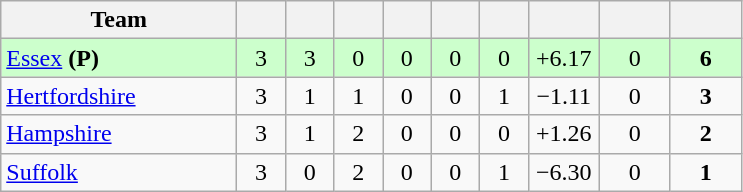<table class="wikitable" style="text-align:center">
<tr>
<th width="150">Team</th>
<th width="25"></th>
<th width="25"></th>
<th width="25"></th>
<th width="25"></th>
<th width="25"></th>
<th width="25"></th>
<th width="40"></th>
<th width="40"></th>
<th width="40"></th>
</tr>
<tr style="background:#cfc">
<td style="text-align:left"><a href='#'>Essex</a> <strong>(P)</strong></td>
<td>3</td>
<td>3</td>
<td>0</td>
<td>0</td>
<td>0</td>
<td>0</td>
<td>+6.17</td>
<td>0</td>
<td><strong>6</strong></td>
</tr>
<tr>
<td style="text-align:left"><a href='#'>Hertfordshire</a></td>
<td>3</td>
<td>1</td>
<td>1</td>
<td>0</td>
<td>0</td>
<td>1</td>
<td>−1.11</td>
<td>0</td>
<td><strong>3</strong></td>
</tr>
<tr>
<td style="text-align:left"><a href='#'>Hampshire</a></td>
<td>3</td>
<td>1</td>
<td>2</td>
<td>0</td>
<td>0</td>
<td>0</td>
<td>+1.26</td>
<td>0</td>
<td><strong>2</strong></td>
</tr>
<tr>
<td style="text-align:left"><a href='#'>Suffolk</a></td>
<td>3</td>
<td>0</td>
<td>2</td>
<td>0</td>
<td>0</td>
<td>1</td>
<td>−6.30</td>
<td>0</td>
<td><strong>1</strong></td>
</tr>
</table>
